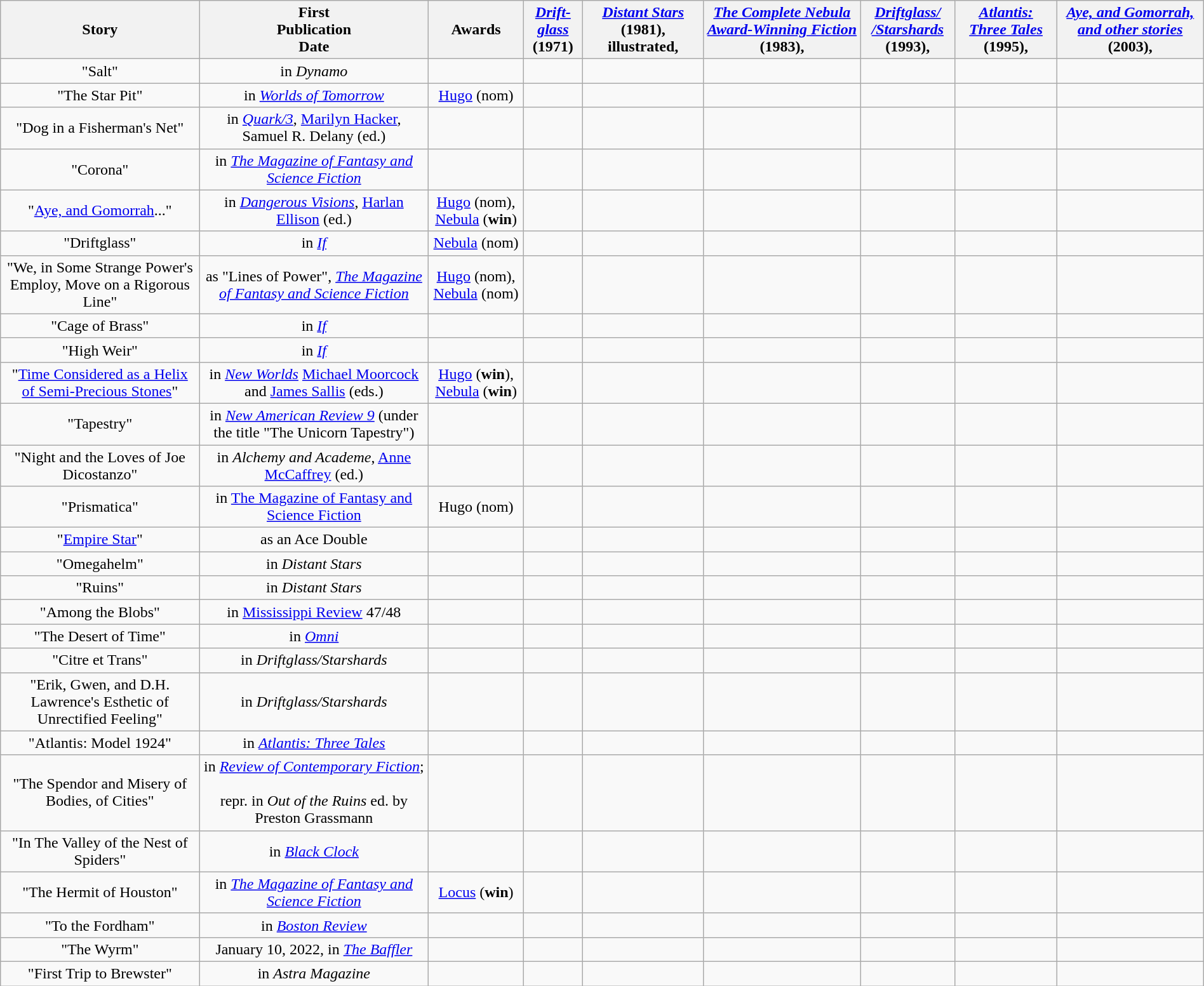<table class="wikitable sortable" style="text-align: center; width:100%;">
<tr>
<th>Story</th>
<th>First <br>Publication <br> Date <br></th>
<th>Awards</th>
<th><em><a href='#'>Drift-<br>glass</a></em> (1971)</th>
<th><em><a href='#'>Distant Stars</a></em> (1981), illustrated, </th>
<th><em><a href='#'>The Complete Nebula Award-Winning Fiction</a></em> (1983), </th>
<th><em><a href='#'>Driftglass/<br>/Starshards</a></em> (1993), </th>
<th><em><a href='#'>Atlantis: Three Tales</a></em> (1995), </th>
<th><em><a href='#'>Aye, and Gomorrah, and other stories</a></em> (2003), </th>
</tr>
<tr>
<td>"Salt"</td>
<td> in <em>Dynamo</em></td>
<td></td>
<td></td>
<td></td>
<td></td>
<td></td>
<td></td>
<td></td>
</tr>
<tr>
<td>"The Star Pit"</td>
<td> in <em><a href='#'>Worlds of Tomorrow</a></em></td>
<td><a href='#'>Hugo</a> (nom)</td>
<td></td>
<td></td>
<td></td>
<td></td>
<td></td>
<td></td>
</tr>
<tr>
<td>"Dog in a Fisherman's Net"</td>
<td> in <em><a href='#'>Quark/3</a></em>, <a href='#'>Marilyn Hacker</a>, Samuel R. Delany (ed.)</td>
<td></td>
<td></td>
<td></td>
<td></td>
<td></td>
<td></td>
<td></td>
</tr>
<tr>
<td>"Corona"</td>
<td> in <em><a href='#'>The Magazine of Fantasy and Science Fiction</a></em></td>
<td></td>
<td></td>
<td></td>
<td></td>
<td></td>
<td></td>
<td></td>
</tr>
<tr>
<td>"<a href='#'>Aye, and Gomorrah</a>..."</td>
<td> in <em><a href='#'>Dangerous Visions</a></em>, <a href='#'>Harlan Ellison</a> (ed.)</td>
<td><a href='#'>Hugo</a> (nom), <a href='#'>Nebula</a> (<strong>win</strong>)</td>
<td></td>
<td></td>
<td></td>
<td></td>
<td></td>
<td></td>
</tr>
<tr>
<td>"Driftglass"</td>
<td> in <em><a href='#'>If</a></em></td>
<td><a href='#'>Nebula</a> (nom)</td>
<td></td>
<td></td>
<td></td>
<td></td>
<td></td>
<td></td>
</tr>
<tr>
<td>"We, in Some Strange Power's Employ, Move on a Rigorous Line"</td>
<td> as "Lines of Power", <em><a href='#'>The Magazine of Fantasy and Science Fiction</a></em></td>
<td><a href='#'>Hugo</a> (nom), <a href='#'>Nebula</a> (nom)</td>
<td></td>
<td></td>
<td></td>
<td></td>
<td></td>
<td></td>
</tr>
<tr>
<td>"Cage of Brass"</td>
<td> in <em><a href='#'>If</a></em></td>
<td></td>
<td></td>
<td></td>
<td></td>
<td></td>
<td></td>
<td></td>
</tr>
<tr>
<td>"High Weir"</td>
<td> in <em><a href='#'>If</a></em></td>
<td></td>
<td></td>
<td></td>
<td></td>
<td></td>
<td></td>
<td></td>
</tr>
<tr>
<td>"<a href='#'>Time Considered as a Helix of Semi-Precious Stones</a>"</td>
<td> in <em><a href='#'>New Worlds</a></em> <a href='#'>Michael Moorcock</a> and <a href='#'>James Sallis</a> (eds.)</td>
<td><a href='#'>Hugo</a> (<strong>win</strong>), <a href='#'>Nebula</a> (<strong>win</strong>)</td>
<td></td>
<td></td>
<td></td>
<td></td>
<td></td>
<td></td>
</tr>
<tr>
<td>"Tapestry"</td>
<td> in <em><a href='#'>New American Review 9</a> </em> (under the title "The Unicorn Tapestry")</td>
<td></td>
<td></td>
<td></td>
<td></td>
<td></td>
<td></td>
<td></td>
</tr>
<tr>
<td>"Night and the Loves of Joe Dicostanzo"</td>
<td> in <em>Alchemy and Academe</em>, <a href='#'>Anne McCaffrey</a> (ed.)</td>
<td></td>
<td></td>
<td></td>
<td></td>
<td></td>
<td></td>
<td></td>
</tr>
<tr>
<td>"Prismatica"</td>
<td> in <a href='#'>The Magazine of Fantasy and Science Fiction</a></td>
<td>Hugo (nom)</td>
<td></td>
<td></td>
<td></td>
<td></td>
<td></td>
<td></td>
</tr>
<tr>
<td>"<a href='#'>Empire Star</a>"</td>
<td> as an Ace Double</td>
<td></td>
<td></td>
<td></td>
<td></td>
<td></td>
<td></td>
<td></td>
</tr>
<tr>
<td>"Omegahelm"</td>
<td> in <em>Distant Stars</em></td>
<td></td>
<td></td>
<td></td>
<td></td>
<td></td>
<td></td>
<td></td>
</tr>
<tr>
<td>"Ruins"</td>
<td> in <em>Distant Stars</em></td>
<td></td>
<td></td>
<td></td>
<td></td>
<td></td>
<td></td>
<td></td>
</tr>
<tr>
<td>"Among the Blobs"</td>
<td> in <a href='#'>Mississippi Review</a> 47/48</td>
<td></td>
<td></td>
<td></td>
<td></td>
<td></td>
<td></td>
<td></td>
</tr>
<tr>
<td>"The Desert of Time"</td>
<td> in <em><a href='#'>Omni</a></em></td>
<td></td>
<td></td>
<td></td>
<td></td>
<td></td>
<td></td>
<td></td>
</tr>
<tr>
<td>"Citre et Trans"</td>
<td> in <em>Driftglass/Starshards</em></td>
<td></td>
<td></td>
<td></td>
<td></td>
<td></td>
<td></td>
<td></td>
</tr>
<tr>
<td>"Erik, Gwen, and D.H. Lawrence's Esthetic of Unrectified Feeling"</td>
<td> in <em>Driftglass/Starshards</em></td>
<td></td>
<td></td>
<td></td>
<td></td>
<td></td>
<td></td>
<td></td>
</tr>
<tr>
<td>"Atlantis: Model 1924"</td>
<td> in <em><a href='#'>Atlantis: Three Tales</a></em></td>
<td></td>
<td></td>
<td></td>
<td></td>
<td></td>
<td></td>
<td></td>
</tr>
<tr>
<td>"The Spendor and Misery of Bodies, of Cities"</td>
<td> in <em><a href='#'>Review of Contemporary Fiction</a></em>; <br><br>repr.  in <em>Out of the Ruins</em> ed. by Preston Grassmann</td>
<td></td>
<td></td>
<td></td>
<td></td>
<td></td>
<td></td>
<td></td>
</tr>
<tr>
<td>"In The Valley of the Nest of Spiders"</td>
<td> in <em><a href='#'>Black Clock</a></em></td>
<td></td>
<td></td>
<td></td>
<td></td>
<td></td>
<td></td>
<td></td>
</tr>
<tr>
<td>"The Hermit of Houston"</td>
<td> in <em><a href='#'>The Magazine of Fantasy and Science Fiction</a></em></td>
<td><a href='#'>Locus</a> (<strong>win</strong>)</td>
<td></td>
<td></td>
<td></td>
<td></td>
<td></td>
<td></td>
</tr>
<tr>
<td>"To the Fordham"</td>
<td> in <em><a href='#'>Boston Review</a></em></td>
<td></td>
<td></td>
<td></td>
<td></td>
<td></td>
<td></td>
<td></td>
</tr>
<tr>
<td>"The Wyrm"</td>
<td>January 10, 2022, in <em><a href='#'>The Baffler</a></em></td>
<td></td>
<td></td>
<td></td>
<td></td>
<td></td>
<td></td>
<td></td>
</tr>
<tr>
<td>"First Trip to Brewster"</td>
<td> in <em>Astra Magazine</em></td>
<td></td>
<td></td>
<td></td>
<td></td>
<td></td>
<td></td>
<td></td>
</tr>
</table>
